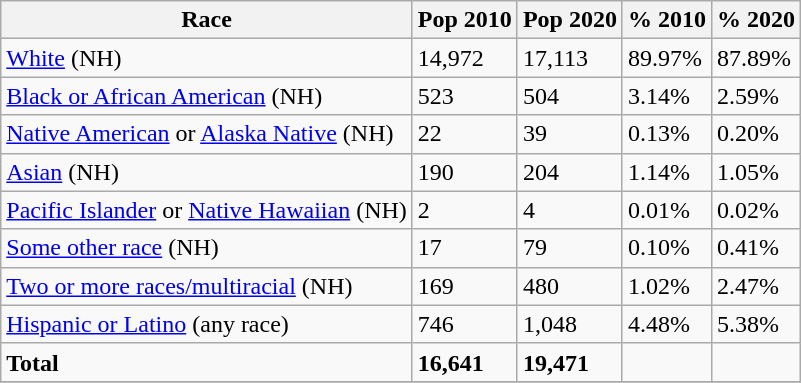<table class="wikitable">
<tr>
<th>Race</th>
<th>Pop 2010</th>
<th>Pop 2020</th>
<th>% 2010</th>
<th>% 2020</th>
</tr>
<tr>
<td><a href='#'>White</a> (NH)</td>
<td>14,972</td>
<td>17,113</td>
<td>89.97%</td>
<td>87.89%</td>
</tr>
<tr>
<td><a href='#'>Black or African American</a> (NH)</td>
<td>523</td>
<td>504</td>
<td>3.14%</td>
<td>2.59%</td>
</tr>
<tr>
<td><a href='#'>Native American</a> or <a href='#'>Alaska Native</a> (NH)</td>
<td>22</td>
<td>39</td>
<td>0.13%</td>
<td>0.20%</td>
</tr>
<tr>
<td><a href='#'>Asian</a> (NH)</td>
<td>190</td>
<td>204</td>
<td>1.14%</td>
<td>1.05%</td>
</tr>
<tr>
<td><a href='#'>Pacific Islander</a> or <a href='#'>Native Hawaiian</a> (NH)</td>
<td>2</td>
<td>4</td>
<td>0.01%</td>
<td>0.02%</td>
</tr>
<tr>
<td><a href='#'>Some other race</a> (NH)</td>
<td>17</td>
<td>79</td>
<td>0.10%</td>
<td>0.41%</td>
</tr>
<tr>
<td><a href='#'>Two or more races/multiracial</a> (NH)</td>
<td>169</td>
<td>480</td>
<td>1.02%</td>
<td>2.47%</td>
</tr>
<tr>
<td><a href='#'>Hispanic or Latino</a> (any race)</td>
<td>746</td>
<td>1,048</td>
<td>4.48%</td>
<td>5.38%</td>
</tr>
<tr>
<td><strong>Total</strong></td>
<td><strong>16,641</strong></td>
<td><strong>19,471</strong></td>
<td></td>
<td></td>
</tr>
<tr>
</tr>
</table>
